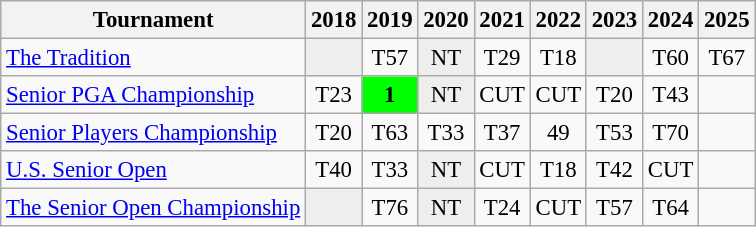<table class="wikitable" style="font-size:95%;text-align:center;">
<tr>
<th>Tournament</th>
<th>2018</th>
<th>2019</th>
<th>2020</th>
<th>2021</th>
<th>2022</th>
<th>2023</th>
<th>2024</th>
<th>2025</th>
</tr>
<tr>
<td align=left><a href='#'>The Tradition</a></td>
<td style="background:#eeeeee;"></td>
<td>T57</td>
<td style="background:#eeeeee;">NT</td>
<td>T29</td>
<td>T18</td>
<td style="background:#eeeeee;"></td>
<td>T60</td>
<td>T67</td>
</tr>
<tr>
<td align=left><a href='#'>Senior PGA Championship</a></td>
<td>T23</td>
<td style="background:lime;"><strong>1</strong></td>
<td style="background:#eeeeee;">NT</td>
<td>CUT</td>
<td>CUT</td>
<td>T20</td>
<td>T43</td>
<td></td>
</tr>
<tr>
<td align=left><a href='#'>Senior Players Championship</a></td>
<td>T20</td>
<td>T63</td>
<td>T33</td>
<td>T37</td>
<td>49</td>
<td>T53</td>
<td>T70</td>
<td></td>
</tr>
<tr>
<td align=left><a href='#'>U.S. Senior Open</a></td>
<td>T40</td>
<td>T33</td>
<td style="background:#eeeeee;">NT</td>
<td>CUT</td>
<td>T18</td>
<td>T42</td>
<td>CUT</td>
<td></td>
</tr>
<tr>
<td align=left><a href='#'>The Senior Open Championship</a></td>
<td style="background:#eeeeee;"></td>
<td>T76</td>
<td style="background:#eeeeee;">NT</td>
<td>T24</td>
<td>CUT</td>
<td>T57</td>
<td>T64</td>
<td></td>
</tr>
</table>
